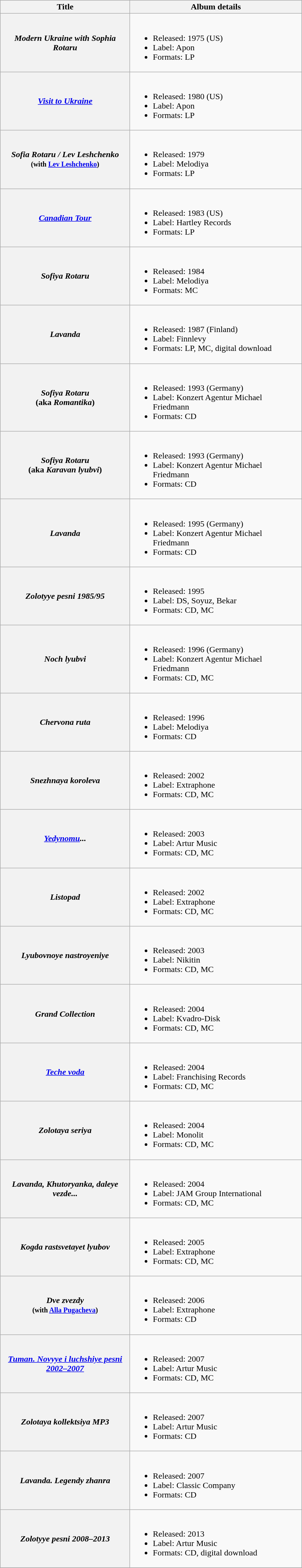<table class="wikitable plainrowheaders" style="text-align:center;">
<tr>
<th style="width:15em;">Title</th>
<th style="width:20em;">Album details</th>
</tr>
<tr>
<th scope="row"><em>Modern Ukraine with Sophia Rotaru</em></th>
<td align="left"><br><ul><li>Released: 1975 (US)</li><li>Label: Apon</li><li>Formats: LP</li></ul></td>
</tr>
<tr>
<th scope="row"><em><a href='#'>Visit to Ukraine</a></em></th>
<td align="left"><br><ul><li>Released: 1980 (US)</li><li>Label: Apon</li><li>Formats: LP</li></ul></td>
</tr>
<tr>
<th scope="row"><em>Sofia Rotaru / Lev Leshchenko</em><br><small>(with <a href='#'>Lev Leshchenko</a>)</small></th>
<td align="left"><br><ul><li>Released: 1979</li><li>Label: Melodiya</li><li>Formats: LP</li></ul></td>
</tr>
<tr>
<th scope="row"><em><a href='#'>Canadian Tour</a></em></th>
<td align="left"><br><ul><li>Released: 1983 (US)</li><li>Label: Hartley Records</li><li>Formats: LP</li></ul></td>
</tr>
<tr>
<th scope="row"><em>Sofiya Rotaru</em></th>
<td align="left"><br><ul><li>Released: 1984</li><li>Label: Melodiya</li><li>Formats: MC</li></ul></td>
</tr>
<tr>
<th scope="row"><em>Lavanda</em></th>
<td align="left"><br><ul><li>Released: 1987 (Finland)</li><li>Label: Finnlevy</li><li>Formats: LP, MC, digital download</li></ul></td>
</tr>
<tr>
<th scope="row"><em>Sofiya Rotaru</em><br> (aka <em>Romantika</em>)</th>
<td align="left"><br><ul><li>Released: 1993 (Germany)</li><li>Label: Konzert Agentur Michael Friedmann</li><li>Formats: CD</li></ul></td>
</tr>
<tr>
<th scope="row"><em>Sofiya Rotaru</em><br> (aka <em>Karavan lyubvi</em>)</th>
<td align="left"><br><ul><li>Released: 1993 (Germany)</li><li>Label: Konzert Agentur Michael Friedmann</li><li>Formats: CD</li></ul></td>
</tr>
<tr>
<th scope="row"><em>Lavanda</em></th>
<td align="left"><br><ul><li>Released: 1995 (Germany)</li><li>Label: Konzert Agentur Michael Friedmann</li><li>Formats: CD</li></ul></td>
</tr>
<tr>
<th scope="row"><em>Zolotyye pesni 1985/95</em></th>
<td align="left"><br><ul><li>Released: 1995</li><li>Label: DS, Soyuz, Bekar</li><li>Formats: CD, MC</li></ul></td>
</tr>
<tr>
<th scope="row"><em>Noch lyubvi</em></th>
<td align="left"><br><ul><li>Released: 1996 (Germany)</li><li>Label: Konzert Agentur Michael Friedmann</li><li>Formats: CD, MC</li></ul></td>
</tr>
<tr>
<th scope="row"><em>Chervona ruta</em></th>
<td align="left"><br><ul><li>Released: 1996</li><li>Label: Melodiya</li><li>Formats: CD</li></ul></td>
</tr>
<tr>
<th scope="row"><em>Snezhnaya koroleva</em></th>
<td align="left"><br><ul><li>Released: 2002</li><li>Label: Extraphone</li><li>Formats: CD, MC</li></ul></td>
</tr>
<tr>
<th scope="row"><em><a href='#'>Yedynomu</a>...</em></th>
<td align="left"><br><ul><li>Released: 2003</li><li>Label: Artur Music</li><li>Formats: CD, MC</li></ul></td>
</tr>
<tr>
<th scope="row"><em>Listopad</em></th>
<td align="left"><br><ul><li>Released: 2002</li><li>Label: Extraphone</li><li>Formats: CD, MC</li></ul></td>
</tr>
<tr>
<th scope="row"><em>Lyubovnoye nastroyeniye</em></th>
<td align="left"><br><ul><li>Released: 2003</li><li>Label: Nikitin</li><li>Formats: CD, MC</li></ul></td>
</tr>
<tr>
<th scope="row"><em>Grand Collection</em></th>
<td align="left"><br><ul><li>Released: 2004</li><li>Label: Kvadro-Disk</li><li>Formats: CD, MC</li></ul></td>
</tr>
<tr>
<th scope="row"><em><a href='#'>Teche voda</a></em></th>
<td align="left"><br><ul><li>Released: 2004</li><li>Label: Franchising Records</li><li>Formats: CD, MC</li></ul></td>
</tr>
<tr>
<th scope="row"><em>Zolotaya seriya</em></th>
<td align="left"><br><ul><li>Released: 2004</li><li>Label: Monolit</li><li>Formats: CD, MC</li></ul></td>
</tr>
<tr>
<th scope="row"><em>Lavanda, Khutoryanka, daleye vezde...</em></th>
<td align="left"><br><ul><li>Released: 2004</li><li>Label: JAM Group International</li><li>Formats: CD, MC</li></ul></td>
</tr>
<tr>
<th scope="row"><em>Kogda rastsvetayet lyubov</em></th>
<td align="left"><br><ul><li>Released: 2005</li><li>Label: Extraphone</li><li>Formats: CD, MC</li></ul></td>
</tr>
<tr>
<th scope="row"><em>Dve zvezdy</em><br><small>(with <a href='#'>Alla Pugacheva</a>)</small></th>
<td align="left"><br><ul><li>Released: 2006</li><li>Label: Extraphone</li><li>Formats: CD</li></ul></td>
</tr>
<tr>
<th scope="row"><em><a href='#'>Tuman. Novyye i luchshiye pesni 2002–2007</a></em></th>
<td align="left"><br><ul><li>Released: 2007</li><li>Label: Artur Music</li><li>Formats: CD, MC</li></ul></td>
</tr>
<tr>
<th scope="row"><em>Zolotaya kollektsiya MP3</em></th>
<td align="left"><br><ul><li>Released: 2007</li><li>Label: Artur Music</li><li>Formats: CD</li></ul></td>
</tr>
<tr>
<th scope="row"><em>Lavanda. Legendy zhanra</em></th>
<td align="left"><br><ul><li>Released: 2007</li><li>Label: Classic Company</li><li>Formats: CD</li></ul></td>
</tr>
<tr>
<th scope="row"><em>Zolotyye pesni 2008–2013</em></th>
<td align="left"><br><ul><li>Released: 2013</li><li>Label: Artur Music</li><li>Formats: CD, digital download</li></ul></td>
</tr>
<tr>
</tr>
</table>
